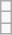<table class="wikitable">
<tr>
<td></td>
</tr>
<tr>
<td></td>
</tr>
<tr>
<td></td>
</tr>
</table>
